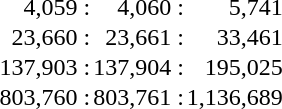<table border="0" cellpadding="1" cellspacing="0" align="left">
<tr>
<td align="right">4,059 :</td>
<td align="right">4,060 :</td>
<td align="right">5,741</td>
</tr>
<tr>
<td align="right">23,660 :</td>
<td align="right">23,661 :</td>
<td align="right">33,461</td>
</tr>
<tr>
<td align="right">137,903 :</td>
<td align="right">137,904 :</td>
<td align="right">195,025</td>
</tr>
<tr>
<td align="right">803,760 :</td>
<td align="right">803,761 :</td>
<td align="right">1,136,689</td>
</tr>
</table>
